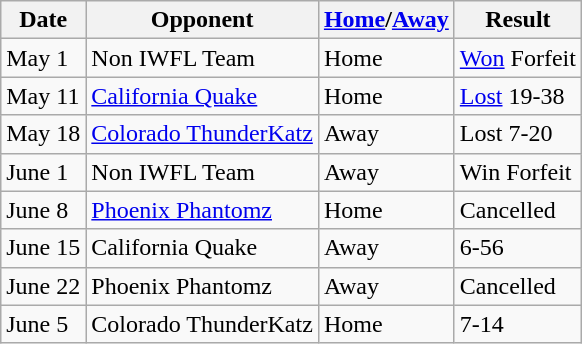<table class="wikitable">
<tr>
<th>Date</th>
<th>Opponent</th>
<th><a href='#'>Home</a>/<a href='#'>Away</a></th>
<th>Result</th>
</tr>
<tr>
<td>May 1</td>
<td>Non IWFL Team</td>
<td>Home</td>
<td><a href='#'>Won</a> Forfeit</td>
</tr>
<tr>
<td>May 11</td>
<td><a href='#'>California Quake</a></td>
<td>Home</td>
<td><a href='#'>Lost</a> 19-38</td>
</tr>
<tr>
<td>May 18</td>
<td><a href='#'>Colorado ThunderKatz</a></td>
<td>Away</td>
<td>Lost 7-20</td>
</tr>
<tr>
<td>June 1</td>
<td>Non IWFL Team</td>
<td>Away</td>
<td>Win Forfeit</td>
</tr>
<tr>
<td>June 8</td>
<td><a href='#'>Phoenix Phantomz</a></td>
<td>Home</td>
<td>Cancelled</td>
</tr>
<tr>
<td>June 15</td>
<td>California Quake</td>
<td>Away</td>
<td>6-56</td>
</tr>
<tr>
<td>June 22</td>
<td>Phoenix Phantomz</td>
<td>Away</td>
<td>Cancelled</td>
</tr>
<tr>
<td>June 5</td>
<td>Colorado ThunderKatz</td>
<td>Home</td>
<td>7-14</td>
</tr>
</table>
